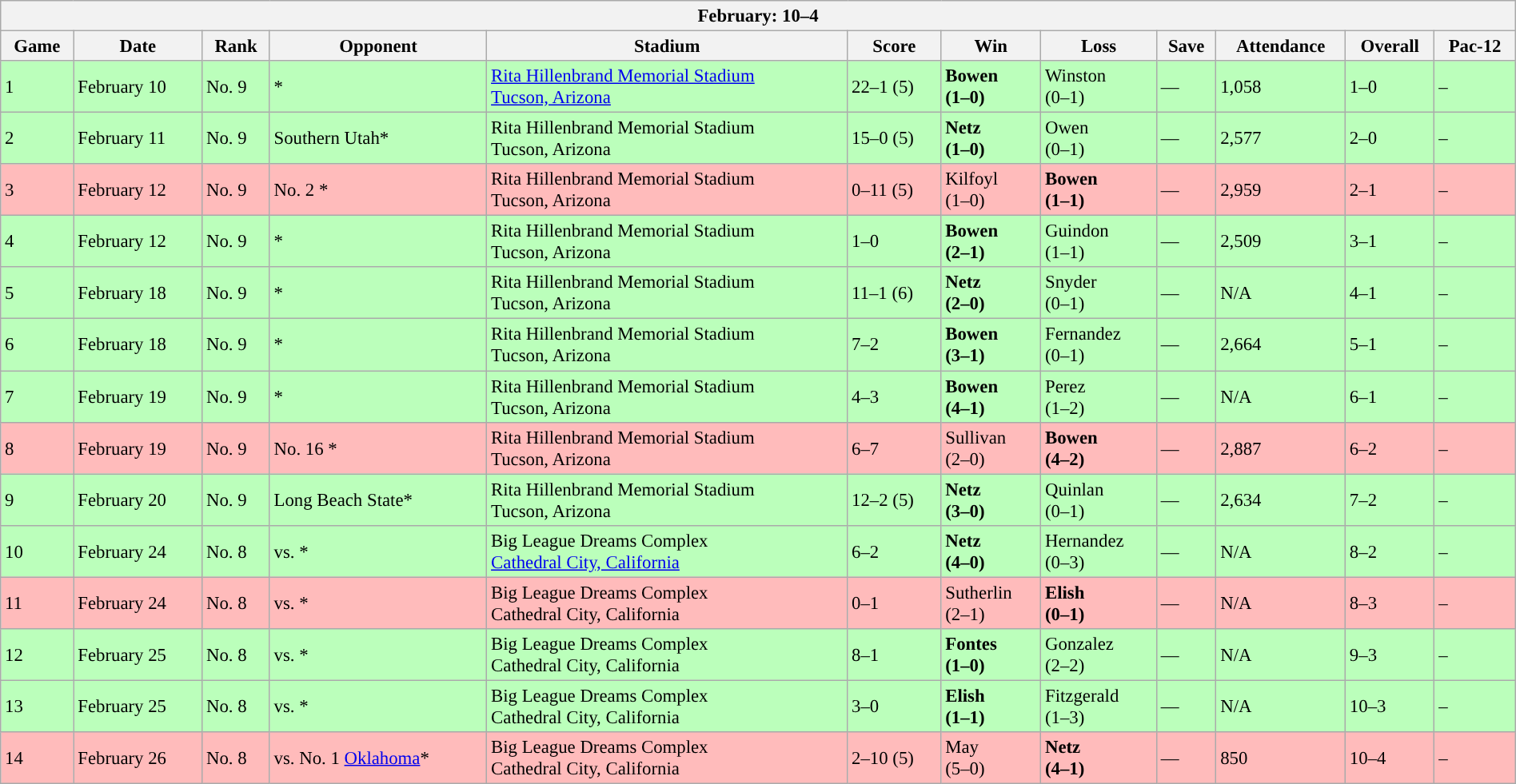<table class="wikitable collapsible collapsed" style="margin:auto; font-size:95%; width:100%">
<tr>
<th colspan=12>February: 10–4</th>
</tr>
<tr>
<th>Game</th>
<th>Date</th>
<th>Rank</th>
<th>Opponent</th>
<th>Stadium</th>
<th>Score</th>
<th>Win</th>
<th>Loss</th>
<th>Save</th>
<th>Attendance</th>
<th>Overall</th>
<th>Pac-12</th>
</tr>
<tr style="background:#bfb;">
<td>1</td>
<td>February 10</td>
<td>No. 9</td>
<td>*</td>
<td><a href='#'>Rita Hillenbrand Memorial Stadium</a><br><a href='#'>Tucson, Arizona</a></td>
<td>22–1 (5)</td>
<td><strong>Bowen<br>(1–0)</strong></td>
<td>Winston<br>(0–1)</td>
<td>—</td>
<td>1,058</td>
<td>1–0</td>
<td>–</td>
</tr>
<tr style="background:#bfb;">
<td>2</td>
<td>February 11</td>
<td>No. 9</td>
<td>Southern Utah*</td>
<td>Rita Hillenbrand Memorial Stadium<br>Tucson, Arizona</td>
<td>15–0 (5)</td>
<td><strong>Netz<br>(1–0)</strong></td>
<td>Owen<br>(0–1)</td>
<td>—</td>
<td>2,577</td>
<td>2–0</td>
<td>–</td>
</tr>
<tr style="background:#fbb;">
<td>3</td>
<td>February 12</td>
<td>No. 9</td>
<td>No. 2 *</td>
<td>Rita Hillenbrand Memorial Stadium<br>Tucson, Arizona</td>
<td>0–11 (5)</td>
<td>Kilfoyl<br>(1–0)</td>
<td><strong>Bowen<br>(1–1)</strong></td>
<td>—</td>
<td>2,959</td>
<td>2–1</td>
<td>–</td>
</tr>
<tr style="background:#bfb;">
<td>4</td>
<td>February 12</td>
<td>No. 9</td>
<td>*</td>
<td>Rita Hillenbrand Memorial Stadium<br>Tucson, Arizona</td>
<td>1–0</td>
<td><strong>Bowen<br>(2–1)</strong></td>
<td>Guindon<br>(1–1)</td>
<td>—</td>
<td>2,509</td>
<td>3–1</td>
<td>–</td>
</tr>
<tr style="background:#bfb;">
<td>5</td>
<td>February 18</td>
<td>No. 9</td>
<td>*</td>
<td>Rita Hillenbrand Memorial Stadium<br>Tucson, Arizona</td>
<td>11–1 (6)</td>
<td><strong>Netz<br>(2–0)</strong></td>
<td>Snyder<br>(0–1)</td>
<td>—</td>
<td>N/A</td>
<td>4–1</td>
<td>–</td>
</tr>
<tr style="background:#bfb;">
<td>6</td>
<td>February 18</td>
<td>No. 9</td>
<td>*</td>
<td>Rita Hillenbrand Memorial Stadium<br>Tucson, Arizona</td>
<td>7–2</td>
<td><strong>Bowen<br>(3–1)</strong></td>
<td>Fernandez<br>(0–1)</td>
<td>—</td>
<td>2,664</td>
<td>5–1</td>
<td>–</td>
</tr>
<tr style="background:#bfb;">
<td>7</td>
<td>February 19</td>
<td>No. 9</td>
<td>*</td>
<td>Rita Hillenbrand Memorial Stadium<br>Tucson, Arizona</td>
<td>4–3</td>
<td><strong>Bowen<br>(4–1)</strong></td>
<td>Perez<br>(1–2)</td>
<td>—</td>
<td>N/A</td>
<td>6–1</td>
<td>–</td>
</tr>
<tr style="background:#fbb;">
<td>8</td>
<td>February 19</td>
<td>No. 9</td>
<td>No. 16 *</td>
<td>Rita Hillenbrand Memorial Stadium<br>Tucson, Arizona</td>
<td>6–7</td>
<td>Sullivan<br>(2–0)</td>
<td><strong>Bowen<br>(4–2)</strong></td>
<td>—</td>
<td>2,887</td>
<td>6–2</td>
<td>–</td>
</tr>
<tr style="background:#bfb;">
<td>9</td>
<td>February 20</td>
<td>No. 9</td>
<td>Long Beach State*</td>
<td>Rita Hillenbrand Memorial Stadium<br>Tucson, Arizona</td>
<td>12–2 (5)</td>
<td><strong>Netz<br>(3–0)</strong></td>
<td>Quinlan<br>(0–1)</td>
<td>—</td>
<td>2,634</td>
<td>7–2</td>
<td>–</td>
</tr>
<tr style="background:#bfb;">
<td>10</td>
<td>February 24</td>
<td>No. 8</td>
<td>vs. *</td>
<td>Big League Dreams Complex<br><a href='#'>Cathedral City, California</a></td>
<td>6–2</td>
<td><strong>Netz<br>(4–0)</strong></td>
<td>Hernandez<br>(0–3)</td>
<td>—</td>
<td>N/A</td>
<td>8–2</td>
<td>–</td>
</tr>
<tr style="background:#fbb;">
<td>11</td>
<td>February 24</td>
<td>No. 8</td>
<td>vs. *</td>
<td>Big League Dreams Complex<br>Cathedral City, California</td>
<td>0–1</td>
<td>Sutherlin<br>(2–1)</td>
<td><strong>Elish<br>(0–1)</strong></td>
<td>—</td>
<td>N/A</td>
<td>8–3</td>
<td>–</td>
</tr>
<tr style="background:#bfb;">
<td>12</td>
<td>February 25</td>
<td>No. 8</td>
<td>vs. *</td>
<td>Big League Dreams Complex<br>Cathedral City, California</td>
<td>8–1</td>
<td><strong>Fontes<br>(1–0)</strong></td>
<td>Gonzalez<br>(2–2)</td>
<td>—</td>
<td>N/A</td>
<td>9–3</td>
<td>–</td>
</tr>
<tr style="background:#bfb;">
<td>13</td>
<td>February 25</td>
<td>No. 8</td>
<td>vs. *</td>
<td>Big League Dreams Complex<br>Cathedral City, California</td>
<td>3–0</td>
<td><strong>Elish<br>(1–1)</strong></td>
<td>Fitzgerald<br>(1–3)</td>
<td>—</td>
<td>N/A</td>
<td>10–3</td>
<td>–</td>
</tr>
<tr style="background:#fbb;">
<td>14</td>
<td>February 26</td>
<td>No. 8</td>
<td>vs. No. 1 <a href='#'>Oklahoma</a>*</td>
<td>Big League Dreams Complex<br>Cathedral City, California</td>
<td>2–10 (5)</td>
<td>May<br>(5–0)</td>
<td><strong>Netz<br>(4–1)</strong></td>
<td>—</td>
<td>850</td>
<td>10–4</td>
<td>–</td>
</tr>
</table>
